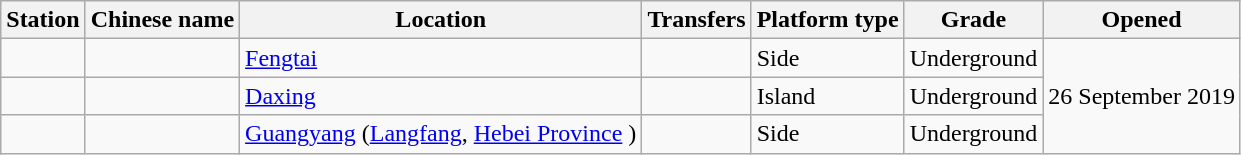<table class=wikitable>
<tr>
<th>Station</th>
<th>Chinese name</th>
<th>Location</th>
<th>Transfers</th>
<th>Platform type</th>
<th>Grade</th>
<th>Opened</th>
</tr>
<tr>
<td></td>
<td><span></span></td>
<td><a href='#'>Fengtai</a></td>
<td> </td>
<td>Side</td>
<td>Underground</td>
<td rowspan=3>26 September 2019</td>
</tr>
<tr>
<td></td>
<td><span></span></td>
<td><a href='#'>Daxing</a></td>
<td></td>
<td>Island</td>
<td>Underground</td>
</tr>
<tr>
<td></td>
<td><span></span></td>
<td><a href='#'>Guangyang</a> (<a href='#'>Langfang</a>, <a href='#'>Hebei Province</a> )</td>
<td><br></td>
<td>Side</td>
<td>Underground</td>
</tr>
</table>
